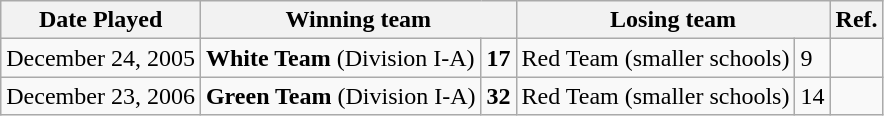<table class="wikitable">
<tr>
<th>Date Played</th>
<th colspan="2">Winning team</th>
<th colspan="2">Losing team</th>
<th>Ref.</th>
</tr>
<tr>
<td>December 24, 2005</td>
<td><strong>White Team</strong> (Division I-A)</td>
<td><strong>17</strong></td>
<td>Red Team (smaller schools)</td>
<td>9</td>
<td></td>
</tr>
<tr>
<td>December 23, 2006</td>
<td><strong>Green Team</strong> (Division I-A)</td>
<td><strong>32</strong></td>
<td>Red Team (smaller schools)</td>
<td>14</td>
<td></td>
</tr>
</table>
